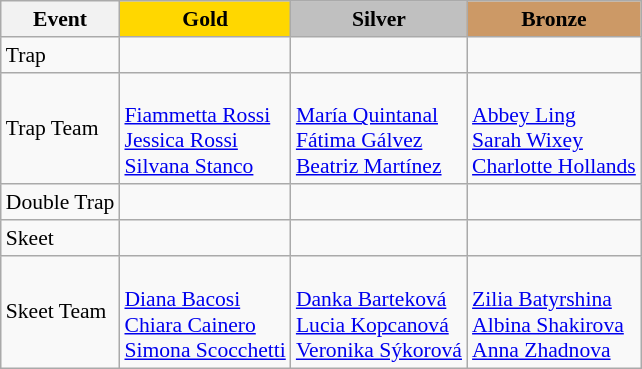<table class="wikitable" style="font-size:90%; text-align:left;">
<tr align=center>
<th>Event</th>
<td bgcolor=gold><strong>Gold</strong></td>
<td bgcolor=silver><strong>Silver</strong></td>
<td bgcolor=cc9966><strong>Bronze</strong></td>
</tr>
<tr>
<td>Trap</td>
<td></td>
<td></td>
<td></td>
</tr>
<tr>
<td>Trap Team</td>
<td><br><a href='#'>Fiammetta Rossi</a><br><a href='#'>Jessica Rossi</a><br><a href='#'>Silvana Stanco</a></td>
<td><br><a href='#'>María Quintanal</a><br><a href='#'>Fátima Gálvez</a><br><a href='#'>Beatriz Martínez</a></td>
<td><br><a href='#'>Abbey Ling</a><br><a href='#'>Sarah Wixey</a><br><a href='#'>Charlotte Hollands</a></td>
</tr>
<tr>
<td>Double Trap</td>
<td></td>
<td></td>
<td></td>
</tr>
<tr>
<td>Skeet</td>
<td></td>
<td></td>
<td></td>
</tr>
<tr>
<td>Skeet Team</td>
<td><br><a href='#'>Diana Bacosi</a><br><a href='#'>Chiara Cainero</a><br><a href='#'>Simona Scocchetti</a></td>
<td><br><a href='#'>Danka Barteková</a><br><a href='#'>Lucia Kopcanová</a><br><a href='#'>Veronika Sýkorová</a></td>
<td><br><a href='#'>Zilia Batyrshina</a><br><a href='#'>Albina Shakirova</a><br><a href='#'>Anna Zhadnova</a></td>
</tr>
</table>
